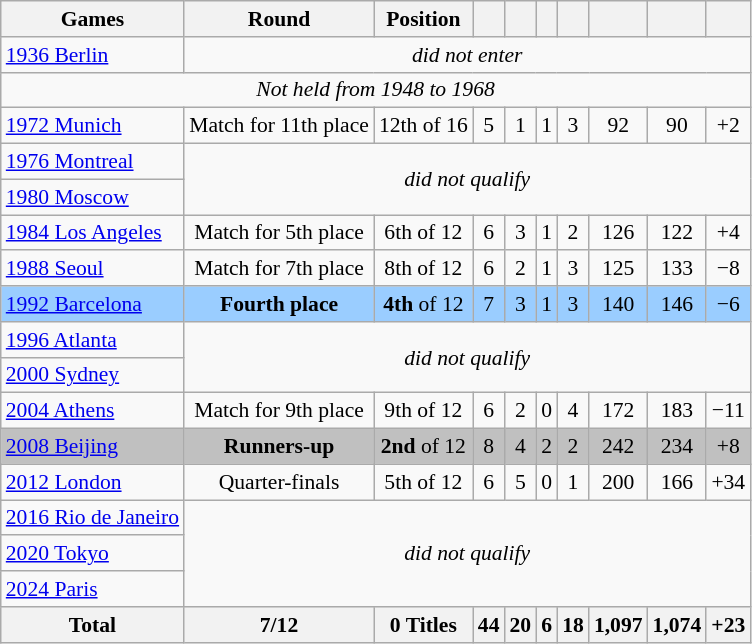<table class="wikitable" style="font-size: 90%; text-align: center;">
<tr>
<th>Games</th>
<th>Round</th>
<th>Position</th>
<th></th>
<th></th>
<th></th>
<th></th>
<th></th>
<th></th>
<th></th>
</tr>
<tr>
<td style="text-align: left;"> <a href='#'>1936 Berlin</a></td>
<td colspan="9"><em>did not enter</em></td>
</tr>
<tr>
<td colspan="10"><em>Not held from 1948 to 1968</em></td>
</tr>
<tr>
<td align="left"> <a href='#'>1972 Munich</a></td>
<td>Match for 11th place</td>
<td>12th of 16</td>
<td>5</td>
<td>1</td>
<td>1</td>
<td>3</td>
<td>92</td>
<td>90</td>
<td>+2</td>
</tr>
<tr>
<td style="text-align: left;"> <a href='#'>1976 Montreal</a></td>
<td colspan="9" rowspan="2"><em>did not qualify</em></td>
</tr>
<tr>
<td style="text-align: left;"> <a href='#'>1980 Moscow</a></td>
</tr>
<tr>
<td style="text-align: left;"> <a href='#'>1984 Los Angeles</a></td>
<td>Match for 5th place</td>
<td>6th of 12</td>
<td>6</td>
<td>3</td>
<td>1</td>
<td>2</td>
<td>126</td>
<td>122</td>
<td>+4</td>
</tr>
<tr>
<td style="text-align: left;"> <a href='#'>1988 Seoul</a></td>
<td>Match for 7th place</td>
<td>8th of 12</td>
<td>6</td>
<td>2</td>
<td>1</td>
<td>3</td>
<td>125</td>
<td>133</td>
<td>−8</td>
</tr>
<tr style="background: #9ACDFF;">
<td style="text-align: left;"> <a href='#'>1992 Barcelona</a></td>
<td><strong>Fourth place</strong></td>
<td><strong>4th</strong> of 12</td>
<td>7</td>
<td>3</td>
<td>1</td>
<td>3</td>
<td>140</td>
<td>146</td>
<td>−6</td>
</tr>
<tr>
<td style="text-align: left;"> <a href='#'>1996 Atlanta</a></td>
<td colspan="9" rowspan="2"><em>did not qualify</em></td>
</tr>
<tr>
<td style="text-align: left;"> <a href='#'>2000 Sydney</a></td>
</tr>
<tr>
<td style="text-align: left;"> <a href='#'>2004 Athens</a></td>
<td>Match for 9th place</td>
<td>9th of 12</td>
<td>6</td>
<td>2</td>
<td>0</td>
<td>4</td>
<td>172</td>
<td>183</td>
<td>−11</td>
</tr>
<tr style="background: silver;">
<td style="text-align: left;"> <a href='#'>2008 Beijing</a></td>
<td><strong>Runners-up</strong></td>
<td><strong>2nd</strong> of 12</td>
<td>8</td>
<td>4</td>
<td>2</td>
<td>2</td>
<td>242</td>
<td>234</td>
<td>+8</td>
</tr>
<tr>
<td style="text-align: left;"> <a href='#'>2012 London</a></td>
<td>Quarter-finals</td>
<td>5th of 12</td>
<td>6</td>
<td>5</td>
<td>0</td>
<td>1</td>
<td>200</td>
<td>166</td>
<td>+34</td>
</tr>
<tr>
<td style="text-align: left;"> <a href='#'>2016 Rio de Janeiro</a></td>
<td colspan="9" rowspan=3><em>did not qualify</em></td>
</tr>
<tr>
<td style="text-align: left;"> <a href='#'>2020 Tokyo</a></td>
</tr>
<tr>
<td style="text-align: left;"> <a href='#'>2024 Paris</a></td>
</tr>
<tr>
<th>Total</th>
<th>7/12</th>
<th>0 Titles</th>
<th>44</th>
<th>20</th>
<th>6</th>
<th>18</th>
<th>1,097</th>
<th>1,074</th>
<th>+23</th>
</tr>
</table>
